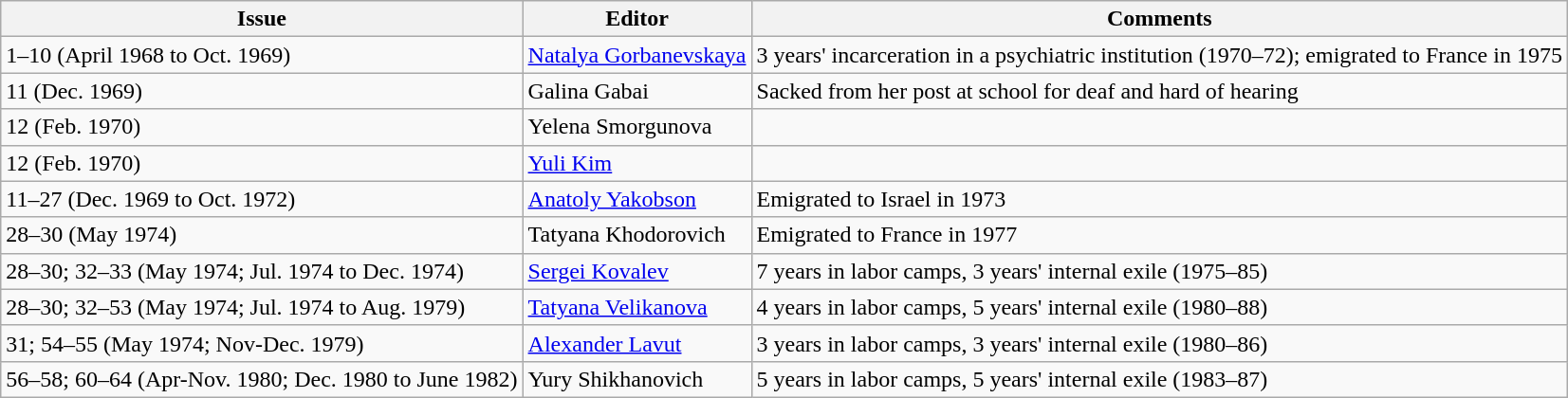<table class="wikitable collapsible" style="border: none;">
<tr>
<th>Issue</th>
<th>Editor</th>
<th>Comments</th>
</tr>
<tr>
<td>1–10 (April 1968 to Oct. 1969)</td>
<td><a href='#'>Natalya Gorbanevskaya</a></td>
<td>3 years' incarceration in a psychiatric institution (1970–72); emigrated to France in 1975</td>
</tr>
<tr>
<td>11 (Dec. 1969)</td>
<td>Galina Gabai</td>
<td>Sacked from her post at school for deaf and hard of hearing</td>
</tr>
<tr>
<td>12 (Feb. 1970)</td>
<td>Yelena Smorgunova</td>
<td></td>
</tr>
<tr>
<td>12 (Feb. 1970)</td>
<td><a href='#'>Yuli Kim</a></td>
<td></td>
</tr>
<tr>
<td>11–27 (Dec. 1969 to Oct. 1972)</td>
<td><a href='#'>Anatoly Yakobson</a></td>
<td>Emigrated to Israel in 1973</td>
</tr>
<tr>
<td>28–30 (May 1974)</td>
<td>Tatyana Khodorovich</td>
<td>Emigrated to France in 1977</td>
</tr>
<tr>
<td>28–30; 32–33 (May 1974; Jul. 1974 to Dec. 1974)</td>
<td><a href='#'>Sergei Kovalev</a></td>
<td>7 years in labor camps, 3 years' internal exile (1975–85)</td>
</tr>
<tr>
<td>28–30; 32–53 (May 1974; Jul. 1974 to Aug. 1979)</td>
<td><a href='#'>Tatyana Velikanova</a></td>
<td>4 years in labor camps, 5 years' internal exile (1980–88)</td>
</tr>
<tr>
<td>31; 54–55 (May 1974; Nov-Dec. 1979)</td>
<td><a href='#'>Alexander Lavut</a></td>
<td>3 years in labor camps, 3 years' internal exile (1980–86)</td>
</tr>
<tr>
<td>56–58; 60–64 (Apr-Nov. 1980; Dec. 1980 to June 1982)</td>
<td>Yury Shikhanovich</td>
<td>5 years in labor camps, 5 years' internal exile (1983–87)</td>
</tr>
</table>
